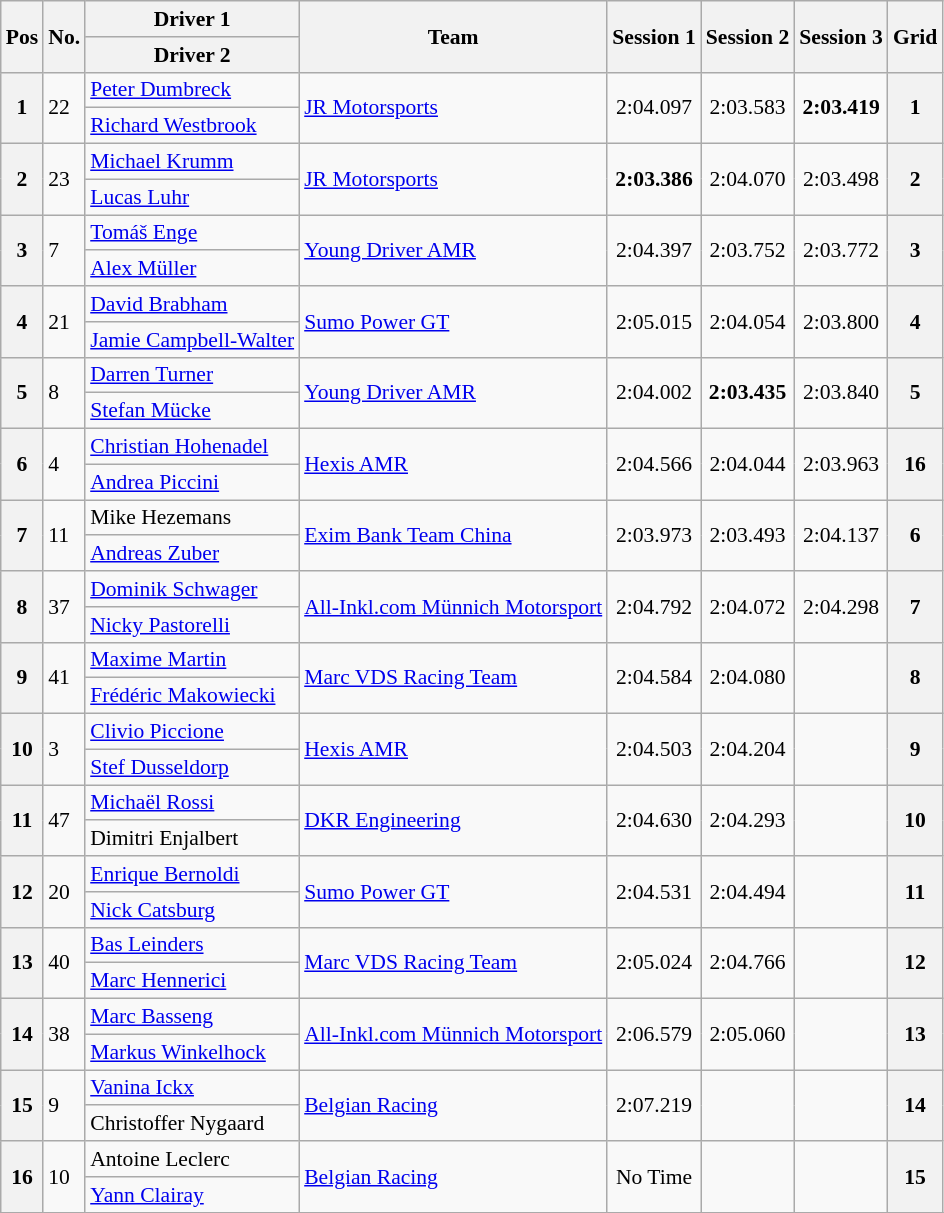<table class="wikitable" style="font-size: 90%;">
<tr>
<th rowspan=2>Pos</th>
<th rowspan=2>No.</th>
<th>Driver 1</th>
<th rowspan=2>Team</th>
<th rowspan=2>Session 1</th>
<th rowspan=2>Session 2</th>
<th rowspan=2>Session 3</th>
<th rowspan=2>Grid</th>
</tr>
<tr>
<th>Driver 2</th>
</tr>
<tr>
<th rowspan=2>1</th>
<td rowspan=2>22</td>
<td> <a href='#'>Peter Dumbreck</a></td>
<td rowspan=2> <a href='#'>JR Motorsports</a></td>
<td rowspan=2 align="center">2:04.097</td>
<td rowspan=2 align="center">2:03.583</td>
<td rowspan=2 align="center"><strong>2:03.419</strong></td>
<th rowspan=2>1</th>
</tr>
<tr>
<td> <a href='#'>Richard Westbrook</a></td>
</tr>
<tr>
<th rowspan=2>2</th>
<td rowspan=2>23</td>
<td> <a href='#'>Michael Krumm</a></td>
<td rowspan=2> <a href='#'>JR Motorsports</a></td>
<td rowspan=2 align="center"><strong>2:03.386</strong></td>
<td rowspan=2 align="center">2:04.070</td>
<td rowspan=2 align="center">2:03.498</td>
<th rowspan=2>2</th>
</tr>
<tr>
<td> <a href='#'>Lucas Luhr</a></td>
</tr>
<tr>
<th rowspan=2>3</th>
<td rowspan=2>7</td>
<td> <a href='#'>Tomáš Enge</a></td>
<td rowspan=2> <a href='#'>Young Driver AMR</a></td>
<td rowspan=2 align="center">2:04.397</td>
<td rowspan=2 align="center">2:03.752</td>
<td rowspan=2 align="center">2:03.772</td>
<th rowspan=2>3</th>
</tr>
<tr>
<td> <a href='#'>Alex Müller</a></td>
</tr>
<tr>
<th rowspan=2>4</th>
<td rowspan=2>21</td>
<td> <a href='#'>David Brabham</a></td>
<td rowspan=2> <a href='#'>Sumo Power GT</a></td>
<td rowspan=2 align="center">2:05.015</td>
<td rowspan=2 align="center">2:04.054</td>
<td rowspan=2 align="center">2:03.800</td>
<th rowspan=2>4</th>
</tr>
<tr>
<td> <a href='#'>Jamie Campbell-Walter</a></td>
</tr>
<tr>
<th rowspan=2>5</th>
<td rowspan=2>8</td>
<td> <a href='#'>Darren Turner</a></td>
<td rowspan=2> <a href='#'>Young Driver AMR</a></td>
<td rowspan=2 align="center">2:04.002</td>
<td rowspan=2 align="center"><strong>2:03.435</strong></td>
<td rowspan=2 align="center">2:03.840</td>
<th rowspan=2>5</th>
</tr>
<tr>
<td> <a href='#'>Stefan Mücke</a></td>
</tr>
<tr>
<th rowspan=2>6</th>
<td rowspan=2>4</td>
<td> <a href='#'>Christian Hohenadel</a></td>
<td rowspan=2> <a href='#'>Hexis AMR</a></td>
<td rowspan=2 align="center">2:04.566</td>
<td rowspan=2 align="center">2:04.044</td>
<td rowspan=2 align="center">2:03.963</td>
<th rowspan=2>16</th>
</tr>
<tr>
<td> <a href='#'>Andrea Piccini</a></td>
</tr>
<tr>
<th rowspan=2>7</th>
<td rowspan=2>11</td>
<td> Mike Hezemans</td>
<td rowspan=2> <a href='#'>Exim Bank Team China</a></td>
<td rowspan=2 align="center">2:03.973</td>
<td rowspan=2 align="center">2:03.493</td>
<td rowspan=2 align="center">2:04.137</td>
<th rowspan=2>6</th>
</tr>
<tr>
<td> <a href='#'>Andreas Zuber</a></td>
</tr>
<tr>
<th rowspan=2>8</th>
<td rowspan=2>37</td>
<td> <a href='#'>Dominik Schwager</a></td>
<td rowspan=2> <a href='#'>All-Inkl.com Münnich Motorsport</a></td>
<td rowspan=2 align="center">2:04.792</td>
<td rowspan=2 align="center">2:04.072</td>
<td rowspan=2 align="center">2:04.298</td>
<th rowspan=2>7</th>
</tr>
<tr>
<td> <a href='#'>Nicky Pastorelli</a></td>
</tr>
<tr>
<th rowspan=2>9</th>
<td rowspan=2>41</td>
<td> <a href='#'>Maxime Martin</a></td>
<td rowspan=2> <a href='#'>Marc VDS Racing Team</a></td>
<td rowspan=2 align="center">2:04.584</td>
<td rowspan=2 align="center">2:04.080</td>
<td rowspan=2 align="center"></td>
<th rowspan=2>8</th>
</tr>
<tr>
<td> <a href='#'>Frédéric Makowiecki</a></td>
</tr>
<tr>
<th rowspan=2>10</th>
<td rowspan=2>3</td>
<td> <a href='#'>Clivio Piccione</a></td>
<td rowspan=2> <a href='#'>Hexis AMR</a></td>
<td rowspan=2 align="center">2:04.503</td>
<td rowspan=2 align="center">2:04.204</td>
<td rowspan=2 align="center"></td>
<th rowspan=2>9</th>
</tr>
<tr>
<td> <a href='#'>Stef Dusseldorp</a></td>
</tr>
<tr>
<th rowspan=2>11</th>
<td rowspan=2>47</td>
<td> <a href='#'>Michaël Rossi</a></td>
<td rowspan=2> <a href='#'>DKR Engineering</a></td>
<td rowspan=2 align="center">2:04.630</td>
<td rowspan=2 align="center">2:04.293</td>
<td rowspan=2 align="center"></td>
<th rowspan=2>10</th>
</tr>
<tr>
<td> Dimitri Enjalbert</td>
</tr>
<tr>
<th rowspan=2>12</th>
<td rowspan=2>20</td>
<td> <a href='#'>Enrique Bernoldi</a></td>
<td rowspan=2> <a href='#'>Sumo Power GT</a></td>
<td rowspan=2 align="center">2:04.531</td>
<td rowspan=2 align="center">2:04.494</td>
<td rowspan=2 align="center"></td>
<th rowspan=2>11</th>
</tr>
<tr>
<td> <a href='#'>Nick Catsburg</a></td>
</tr>
<tr>
<th rowspan=2>13</th>
<td rowspan=2>40</td>
<td> <a href='#'>Bas Leinders</a></td>
<td rowspan=2> <a href='#'>Marc VDS Racing Team</a></td>
<td rowspan=2 align="center">2:05.024</td>
<td rowspan=2 align="center">2:04.766</td>
<td rowspan=2 align="center"></td>
<th rowspan=2>12</th>
</tr>
<tr>
<td> <a href='#'>Marc Hennerici</a></td>
</tr>
<tr>
<th rowspan=2>14</th>
<td rowspan=2>38</td>
<td> <a href='#'>Marc Basseng</a></td>
<td rowspan=2> <a href='#'>All-Inkl.com Münnich Motorsport</a></td>
<td rowspan=2 align="center">2:06.579</td>
<td rowspan=2 align="center">2:05.060</td>
<td rowspan=2 align="center"></td>
<th rowspan=2>13</th>
</tr>
<tr>
<td> <a href='#'>Markus Winkelhock</a></td>
</tr>
<tr>
<th rowspan=2>15</th>
<td rowspan=2>9</td>
<td> <a href='#'>Vanina Ickx</a></td>
<td rowspan=2> <a href='#'>Belgian Racing</a></td>
<td rowspan=2 align="center">2:07.219</td>
<td rowspan=2 align="center"></td>
<td rowspan=2 align="center"></td>
<th rowspan=2>14</th>
</tr>
<tr>
<td> Christoffer Nygaard</td>
</tr>
<tr>
<th rowspan=2>16</th>
<td rowspan=2>10</td>
<td> Antoine Leclerc</td>
<td rowspan=2> <a href='#'>Belgian Racing</a></td>
<td rowspan=2 align="center">No Time</td>
<td rowspan=2 align="center"></td>
<td rowspan=2 align="center"></td>
<th rowspan=2>15</th>
</tr>
<tr>
<td> <a href='#'>Yann Clairay</a></td>
</tr>
<tr>
</tr>
</table>
